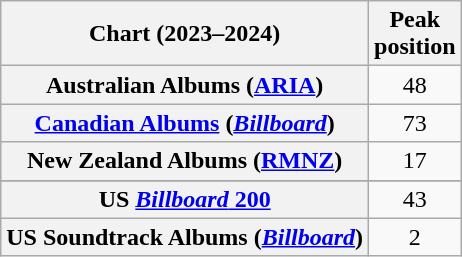<table class="wikitable sortable plainrowheaders" style="text-align:center">
<tr>
<th scope="col">Chart (2023–2024)</th>
<th scope="col">Peak<br>position</th>
</tr>
<tr>
<th scope="row">Australian Albums (<a href='#'>ARIA</a>)</th>
<td>48</td>
</tr>
<tr>
<th scope="row"><a href='#'>Canadian Albums</a> (<em><a href='#'>Billboard</a></em>)</th>
<td>73</td>
</tr>
<tr>
<th scope="row">New Zealand Albums (<a href='#'>RMNZ</a>)</th>
<td>17</td>
</tr>
<tr>
</tr>
<tr>
</tr>
<tr>
<th scope="row">US <a href='#'><em>Billboard</em> 200</a></th>
<td>43</td>
</tr>
<tr>
<th scope="row">US Soundtrack Albums (<em><a href='#'>Billboard</a></em>)</th>
<td>2</td>
</tr>
</table>
